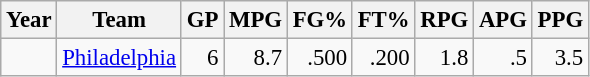<table class="wikitable sortable" style="font-size:95%; text-align:right;">
<tr>
<th>Year</th>
<th>Team</th>
<th>GP</th>
<th>MPG</th>
<th>FG%</th>
<th>FT%</th>
<th>RPG</th>
<th>APG</th>
<th>PPG</th>
</tr>
<tr>
<td style="text-align:left;"></td>
<td style="text-align:left;"><a href='#'>Philadelphia</a></td>
<td>6</td>
<td>8.7</td>
<td>.500</td>
<td>.200</td>
<td>1.8</td>
<td>.5</td>
<td>3.5</td>
</tr>
</table>
